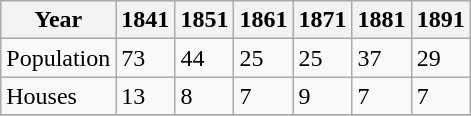<table class="wikitable">
<tr>
<th>Year</th>
<th>1841</th>
<th>1851</th>
<th>1861</th>
<th>1871</th>
<th>1881</th>
<th>1891</th>
</tr>
<tr>
<td>Population</td>
<td>73</td>
<td>44</td>
<td>25</td>
<td>25</td>
<td>37</td>
<td>29</td>
</tr>
<tr>
<td>Houses</td>
<td>13</td>
<td>8</td>
<td>7</td>
<td>9</td>
<td>7</td>
<td>7</td>
</tr>
<tr>
</tr>
</table>
